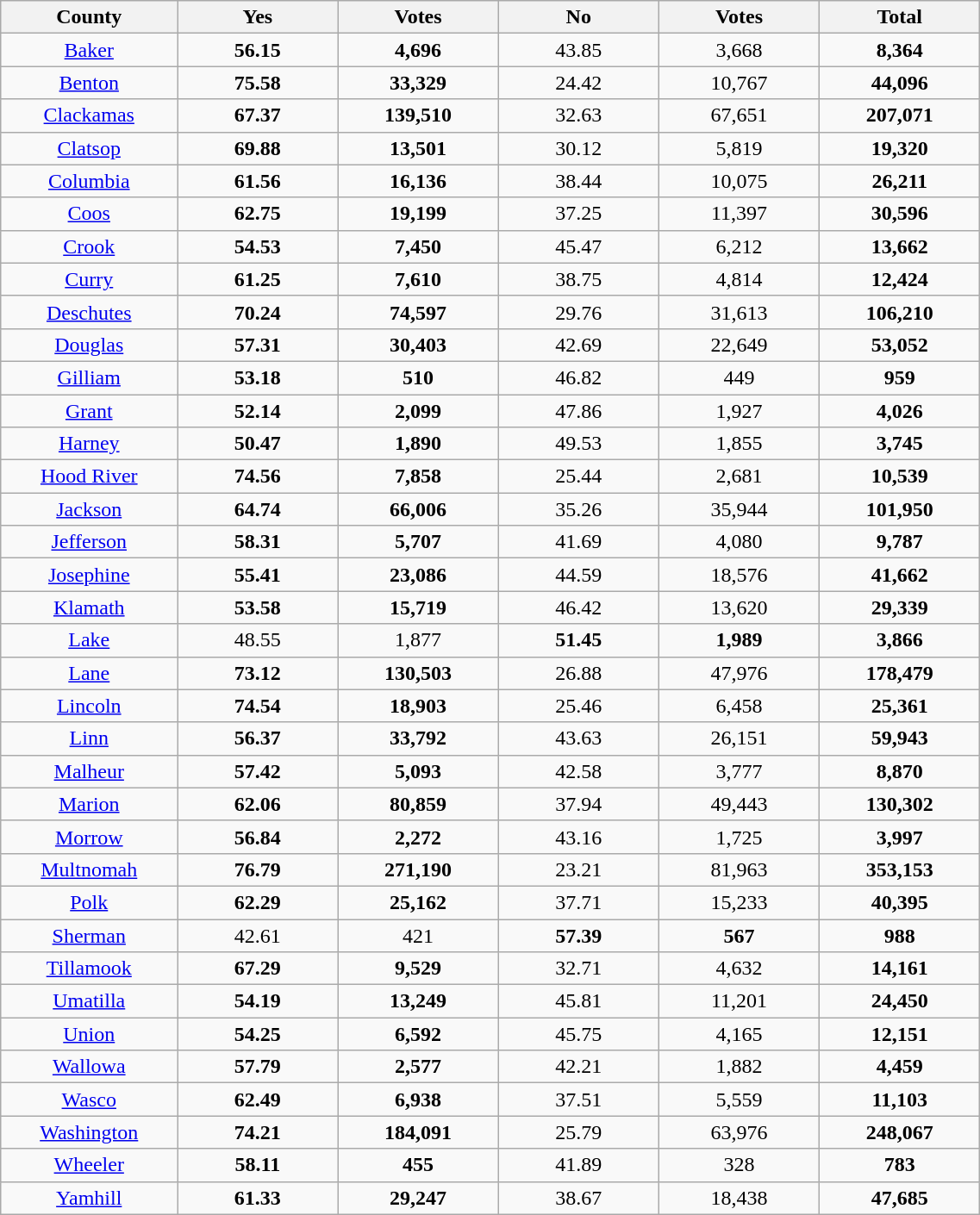<table width="60%" class="wikitable sortable">
<tr>
<th width="11%">County</th>
<th width="10%">Yes</th>
<th width="10%">Votes</th>
<th width="10%">No</th>
<th width="10%">Votes</th>
<th width="10%">Total</th>
</tr>
<tr>
<td align="center"><a href='#'>Baker</a></td>
<td align="center"><strong>56.15</strong></td>
<td align="center"><strong>4,696</strong></td>
<td align="center">43.85</td>
<td align="center">3,668</td>
<td align="center"><strong>8,364</strong></td>
</tr>
<tr>
<td align="center"><a href='#'>Benton</a></td>
<td align="center"><strong>75.58</strong></td>
<td align="center"><strong>33,329</strong></td>
<td align="center">24.42</td>
<td align="center">10,767</td>
<td align="center"><strong>44,096</strong></td>
</tr>
<tr>
<td align="center"><a href='#'>Clackamas</a></td>
<td align="center"><strong>67.37</strong></td>
<td align="center"><strong>139,510</strong></td>
<td align="center">32.63</td>
<td align="center">67,651</td>
<td align="center"><strong>207,071</strong></td>
</tr>
<tr>
<td align="center"><a href='#'>Clatsop</a></td>
<td align="center"><strong>69.88</strong></td>
<td align="center"><strong>13,501</strong></td>
<td align="center">30.12</td>
<td align="center">5,819</td>
<td align="center"><strong>19,320</strong></td>
</tr>
<tr>
<td align="center"><a href='#'>Columbia</a></td>
<td align="center"><strong>61.56</strong></td>
<td align="center"><strong>16,136</strong></td>
<td align="center">38.44</td>
<td align="center">10,075</td>
<td align="center"><strong>26,211</strong></td>
</tr>
<tr>
<td align="center"><a href='#'>Coos</a></td>
<td align="center"><strong>62.75</strong></td>
<td align="center"><strong>19,199</strong></td>
<td align="center">37.25</td>
<td align="center">11,397</td>
<td align="center"><strong>30,596</strong></td>
</tr>
<tr>
<td align="center"><a href='#'>Crook</a></td>
<td align="center"><strong>54.53</strong></td>
<td align="center"><strong>7,450</strong></td>
<td align="center">45.47</td>
<td align="center">6,212</td>
<td align="center"><strong>13,662</strong></td>
</tr>
<tr>
<td align="center"><a href='#'>Curry</a></td>
<td align="center"><strong>61.25</strong></td>
<td align="center"><strong>7,610</strong></td>
<td align="center">38.75</td>
<td align="center">4,814</td>
<td align="center"><strong>12,424</strong></td>
</tr>
<tr>
<td align="center"><a href='#'>Deschutes</a></td>
<td align="center"><strong>70.24</strong></td>
<td align="center"><strong>74,597</strong></td>
<td align="center">29.76</td>
<td align="center">31,613</td>
<td align="center"><strong>106,210</strong></td>
</tr>
<tr>
<td align="center"><a href='#'>Douglas</a></td>
<td align="center"><strong>57.31</strong></td>
<td align="center"><strong>30,403</strong></td>
<td align="center">42.69</td>
<td align="center">22,649</td>
<td align="center"><strong>53,052</strong></td>
</tr>
<tr>
<td align="center"><a href='#'>Gilliam</a></td>
<td align="center"><strong>53.18</strong></td>
<td align="center"><strong>510</strong></td>
<td align="center">46.82</td>
<td align="center">449</td>
<td align="center"><strong>959</strong></td>
</tr>
<tr>
<td align="center"><a href='#'>Grant</a></td>
<td align="center"><strong>52.14</strong></td>
<td align="center"><strong>2,099</strong></td>
<td align="center">47.86</td>
<td align="center">1,927</td>
<td align="center"><strong>4,026</strong></td>
</tr>
<tr>
<td align="center"><a href='#'>Harney</a></td>
<td align="center"><strong>50.47</strong></td>
<td align="center"><strong>1,890</strong></td>
<td align="center">49.53</td>
<td align="center">1,855</td>
<td align="center"><strong>3,745</strong></td>
</tr>
<tr>
<td align="center"><a href='#'>Hood River</a></td>
<td align="center"><strong>74.56</strong></td>
<td align="center"><strong>7,858</strong></td>
<td align="center">25.44</td>
<td align="center">2,681</td>
<td align="center"><strong>10,539</strong></td>
</tr>
<tr>
<td align="center"><a href='#'>Jackson</a></td>
<td align="center"><strong>64.74</strong></td>
<td align="center"><strong>66,006</strong></td>
<td align="center">35.26</td>
<td align="center">35,944</td>
<td align="center"><strong>101,950</strong></td>
</tr>
<tr>
<td align="center"><a href='#'>Jefferson</a></td>
<td align="center"><strong>58.31</strong></td>
<td align="center"><strong>5,707</strong></td>
<td align="center">41.69</td>
<td align="center">4,080</td>
<td align="center"><strong>9,787</strong></td>
</tr>
<tr>
<td align="center"><a href='#'>Josephine</a></td>
<td align="center"><strong>55.41</strong></td>
<td align="center"><strong>23,086</strong></td>
<td align="center">44.59</td>
<td align="center">18,576</td>
<td align="center"><strong>41,662</strong></td>
</tr>
<tr>
<td align="center"><a href='#'>Klamath</a></td>
<td align="center"><strong>53.58</strong></td>
<td align="center"><strong>15,719</strong></td>
<td align="center">46.42</td>
<td align="center">13,620</td>
<td align="center"><strong>29,339</strong></td>
</tr>
<tr>
<td align="center"><a href='#'>Lake</a></td>
<td align="center">48.55</td>
<td align="center">1,877</td>
<td align="center"><strong>51.45</strong></td>
<td align="center"><strong>1,989</strong></td>
<td align="center"><strong>3,866</strong></td>
</tr>
<tr>
<td align="center"><a href='#'>Lane</a></td>
<td align="center"><strong>73.12</strong></td>
<td align="center"><strong>130,503</strong></td>
<td align="center">26.88</td>
<td align="center">47,976</td>
<td align="center"><strong>178,479</strong></td>
</tr>
<tr>
<td align="center"><a href='#'>Lincoln</a></td>
<td align="center"><strong>74.54</strong></td>
<td align="center"><strong>18,903</strong></td>
<td align="center">25.46</td>
<td align="center">6,458</td>
<td align="center"><strong>25,361</strong></td>
</tr>
<tr>
<td align="center"><a href='#'>Linn</a></td>
<td align="center"><strong>56.37</strong></td>
<td align="center"><strong>33,792</strong></td>
<td align="center">43.63</td>
<td align="center">26,151</td>
<td align="center"><strong>59,943</strong></td>
</tr>
<tr>
<td align="center"><a href='#'>Malheur</a></td>
<td align="center"><strong>57.42</strong></td>
<td align="center"><strong>5,093</strong></td>
<td align="center">42.58</td>
<td align="center">3,777</td>
<td align="center"><strong>8,870</strong></td>
</tr>
<tr>
<td align="center"><a href='#'>Marion</a></td>
<td align="center"><strong>62.06</strong></td>
<td align="center"><strong>80,859</strong></td>
<td align="center">37.94</td>
<td align="center">49,443</td>
<td align="center"><strong>130,302</strong></td>
</tr>
<tr>
<td align="center"><a href='#'>Morrow</a></td>
<td align="center"><strong>56.84</strong></td>
<td align="center"><strong>2,272</strong></td>
<td align="center">43.16</td>
<td align="center">1,725</td>
<td align="center"><strong>3,997</strong></td>
</tr>
<tr>
<td align="center"><a href='#'>Multnomah</a></td>
<td align="center"><strong>76.79</strong></td>
<td align="center"><strong>271,190</strong></td>
<td align="center">23.21</td>
<td align="center">81,963</td>
<td align="center"><strong>353,153</strong></td>
</tr>
<tr>
<td align="center"><a href='#'>Polk</a></td>
<td align="center"><strong>62.29</strong></td>
<td align="center"><strong>25,162</strong></td>
<td align="center">37.71</td>
<td align="center">15,233</td>
<td align="center"><strong>40,395</strong></td>
</tr>
<tr>
<td align="center"><a href='#'>Sherman</a></td>
<td align="center">42.61</td>
<td align="center">421</td>
<td align="center"><strong>57.39</strong></td>
<td align="center"><strong>567</strong></td>
<td align="center"><strong>988</strong></td>
</tr>
<tr>
<td align="center"><a href='#'>Tillamook</a></td>
<td align="center"><strong>67.29</strong></td>
<td align="center"><strong>9,529</strong></td>
<td align="center">32.71</td>
<td align="center">4,632</td>
<td align="center"><strong>14,161</strong></td>
</tr>
<tr>
<td align="center"><a href='#'>Umatilla</a></td>
<td align="center"><strong>54.19</strong></td>
<td align="center"><strong>13,249</strong></td>
<td align="center">45.81</td>
<td align="center">11,201</td>
<td align="center"><strong>24,450</strong></td>
</tr>
<tr>
<td align="center"><a href='#'>Union</a></td>
<td align="center"><strong>54.25</strong></td>
<td align="center"><strong>6,592</strong></td>
<td align="center">45.75</td>
<td align="center">4,165</td>
<td align="center"><strong>12,151</strong></td>
</tr>
<tr>
<td align="center"><a href='#'>Wallowa</a></td>
<td align="center"><strong>57.79</strong></td>
<td align="center"><strong>2,577</strong></td>
<td align="center">42.21</td>
<td align="center">1,882</td>
<td align="center"><strong>4,459</strong></td>
</tr>
<tr>
<td align="center"><a href='#'>Wasco</a></td>
<td align="center"><strong>62.49</strong></td>
<td align="center"><strong>6,938</strong></td>
<td align="center">37.51</td>
<td align="center">5,559</td>
<td align="center"><strong>11,103</strong></td>
</tr>
<tr>
<td align="center"><a href='#'>Washington</a></td>
<td align="center"><strong>74.21</strong></td>
<td align="center"><strong>184,091</strong></td>
<td align="center">25.79</td>
<td align="center">63,976</td>
<td align="center"><strong>248,067</strong></td>
</tr>
<tr>
<td align="center"><a href='#'>Wheeler</a></td>
<td align="center"><strong>58.11</strong></td>
<td align="center"><strong>455</strong></td>
<td align="center">41.89</td>
<td align="center">328</td>
<td align="center"><strong>783</strong></td>
</tr>
<tr>
<td align="center"><a href='#'>Yamhill</a></td>
<td align="center"><strong>61.33</strong></td>
<td align="center"><strong>29,247</strong></td>
<td align="center">38.67</td>
<td align="center">18,438</td>
<td align="center"><strong>47,685</strong></td>
</tr>
</table>
